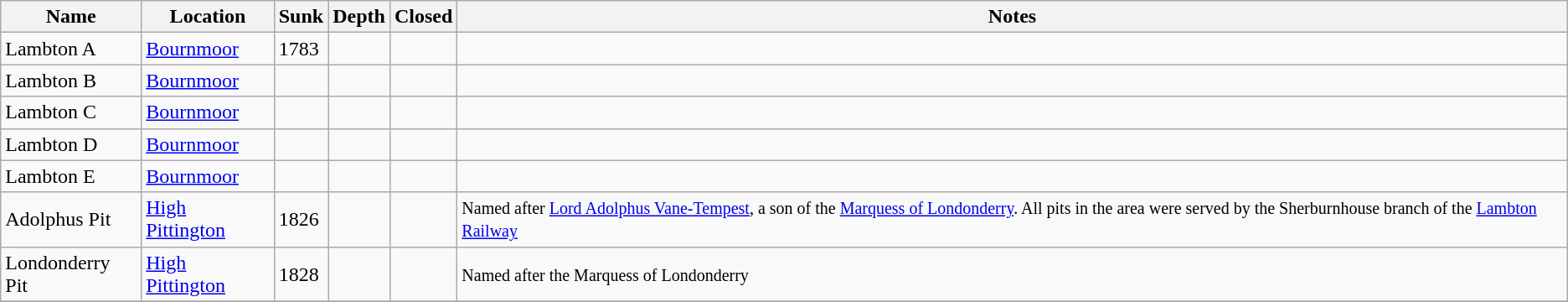<table class="wikitable">
<tr>
<th>Name</th>
<th>Location</th>
<th>Sunk</th>
<th>Depth</th>
<th>Closed</th>
<th>Notes</th>
</tr>
<tr>
<td>Lambton A</td>
<td><a href='#'>Bournmoor</a></td>
<td>1783</td>
<td></td>
<td></td>
<td></td>
</tr>
<tr>
<td>Lambton B</td>
<td><a href='#'>Bournmoor</a></td>
<td></td>
<td></td>
<td></td>
<td></td>
</tr>
<tr>
<td>Lambton C</td>
<td><a href='#'>Bournmoor</a></td>
<td></td>
<td></td>
<td></td>
<td></td>
</tr>
<tr>
<td>Lambton D</td>
<td><a href='#'>Bournmoor</a></td>
<td></td>
<td></td>
<td></td>
<td></td>
</tr>
<tr>
<td>Lambton E</td>
<td><a href='#'>Bournmoor</a></td>
<td></td>
<td></td>
<td></td>
<td></td>
</tr>
<tr>
<td>Adolphus Pit</td>
<td><a href='#'>High Pittington</a></td>
<td>1826</td>
<td></td>
<td></td>
<td><small>Named after <a href='#'>Lord Adolphus Vane-Tempest</a>, a son of the <a href='#'>Marquess of Londonderry</a>. All pits in the area were served by the Sherburnhouse branch of the <a href='#'>Lambton Railway</a></small></td>
</tr>
<tr>
<td>Londonderry Pit</td>
<td><a href='#'>High Pittington</a></td>
<td>1828</td>
<td></td>
<td></td>
<td><small>Named after the Marquess of Londonderry</small></td>
</tr>
<tr>
</tr>
</table>
